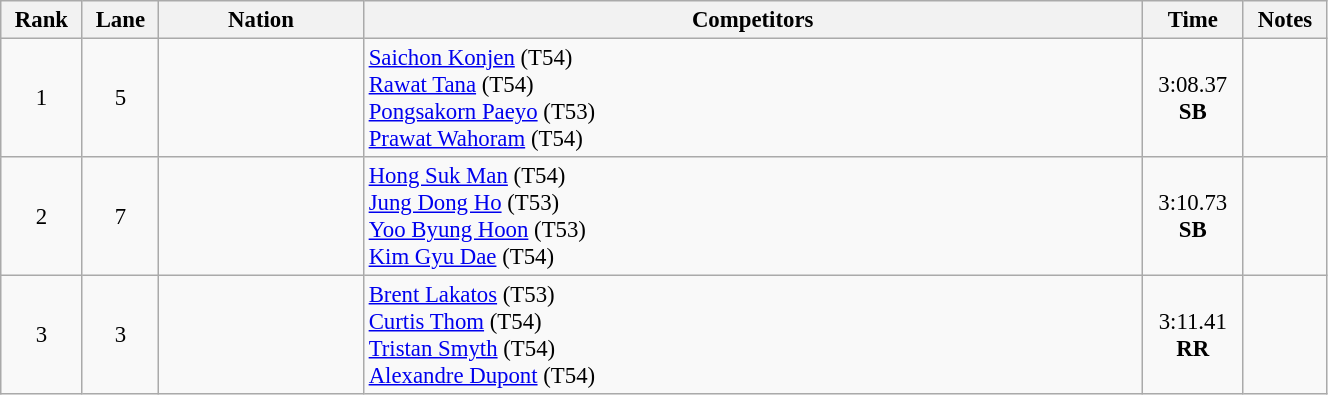<table class="wikitable sortable"  style="width:70%; text-align:center; font-size:95%;">
<tr>
<th width=15>Rank</th>
<th width=15>Lane</th>
<th width=100>Nation</th>
<th width=400>Competitors</th>
<th width=15>Time</th>
<th width=15>Notes</th>
</tr>
<tr>
<td>1</td>
<td>5</td>
<td align=left></td>
<td align=left><a href='#'>Saichon Konjen</a> (T54)<br><a href='#'>Rawat Tana</a> (T54)<br><a href='#'>Pongsakorn Paeyo</a> (T53)<br><a href='#'>Prawat Wahoram</a> (T54)</td>
<td>3:08.37 <strong>SB</strong></td>
<td> </td>
</tr>
<tr>
<td>2</td>
<td>7</td>
<td align=left></td>
<td align=left><a href='#'>Hong Suk Man</a> (T54)<br><a href='#'>Jung Dong Ho</a> (T53)<br><a href='#'>Yoo Byung Hoon</a> (T53)<br><a href='#'>Kim Gyu Dae</a> (T54)</td>
<td>3:10.73 <strong>SB</strong></td>
<td> </td>
</tr>
<tr>
<td>3</td>
<td>3</td>
<td align=left></td>
<td align=left><a href='#'>Brent Lakatos</a> (T53)<br><a href='#'>Curtis Thom</a> (T54)<br><a href='#'>Tristan Smyth</a> (T54)<br><a href='#'>Alexandre Dupont</a> (T54)</td>
<td>3:11.41 <strong>RR</strong></td>
<td> </td>
</tr>
</table>
